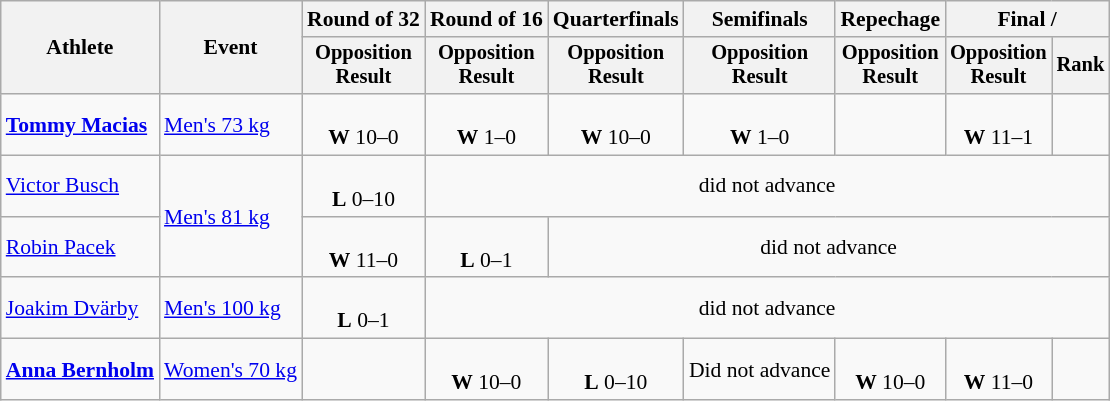<table class="wikitable" style="font-size:90%">
<tr>
<th rowspan="2">Athlete</th>
<th rowspan="2">Event</th>
<th>Round of 32</th>
<th>Round of 16</th>
<th>Quarterfinals</th>
<th>Semifinals</th>
<th>Repechage</th>
<th colspan=2>Final / </th>
</tr>
<tr style="font-size:95%">
<th>Opposition<br>Result</th>
<th>Opposition<br>Result</th>
<th>Opposition<br>Result</th>
<th>Opposition<br>Result</th>
<th>Opposition<br>Result</th>
<th>Opposition<br>Result</th>
<th>Rank</th>
</tr>
<tr align=center>
<td align=left><strong><a href='#'>Tommy Macias</a></strong></td>
<td align=left><a href='#'>Men's 73 kg</a></td>
<td><br><strong>W</strong> 10–0</td>
<td><br><strong>W</strong> 1–0</td>
<td><br><strong>W</strong> 10–0</td>
<td><br><strong>W</strong> 1–0</td>
<td></td>
<td><br><strong>W</strong> 11–1</td>
<td></td>
</tr>
<tr align=center>
<td align=left><a href='#'>Victor Busch</a></td>
<td align=left rowspan=2><a href='#'>Men's 81 kg</a></td>
<td><br><strong>L</strong> 0–10</td>
<td colspan=6>did not advance</td>
</tr>
<tr align=center>
<td align=left><a href='#'>Robin Pacek</a></td>
<td><br><strong>W</strong> 11–0</td>
<td><br><strong>L</strong> 0–1</td>
<td colspan=5>did not advance</td>
</tr>
<tr align=center>
<td align=left><a href='#'>Joakim Dvärby</a></td>
<td align=left><a href='#'>Men's 100 kg</a></td>
<td><br><strong>L</strong> 0–1</td>
<td colspan=6>did not advance</td>
</tr>
<tr align=center>
<td align=left><strong><a href='#'>Anna Bernholm</a></strong></td>
<td align=left><a href='#'>Women's 70 kg</a></td>
<td></td>
<td><br><strong>W</strong> 10–0</td>
<td><br><strong>L</strong> 0–10</td>
<td>Did not advance</td>
<td><br><strong>W</strong> 10–0</td>
<td><br><strong>W</strong> 11–0</td>
<td></td>
</tr>
</table>
